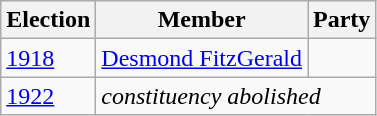<table class="wikitable">
<tr>
<th>Election</th>
<th>Member</th>
<th colspan="2">Party</th>
</tr>
<tr>
<td><a href='#'>1918</a></td>
<td><a href='#'>Desmond FitzGerald</a></td>
<td></td>
</tr>
<tr>
<td><a href='#'>1922</a></td>
<td colspan="3"><em>constituency abolished</em></td>
</tr>
</table>
